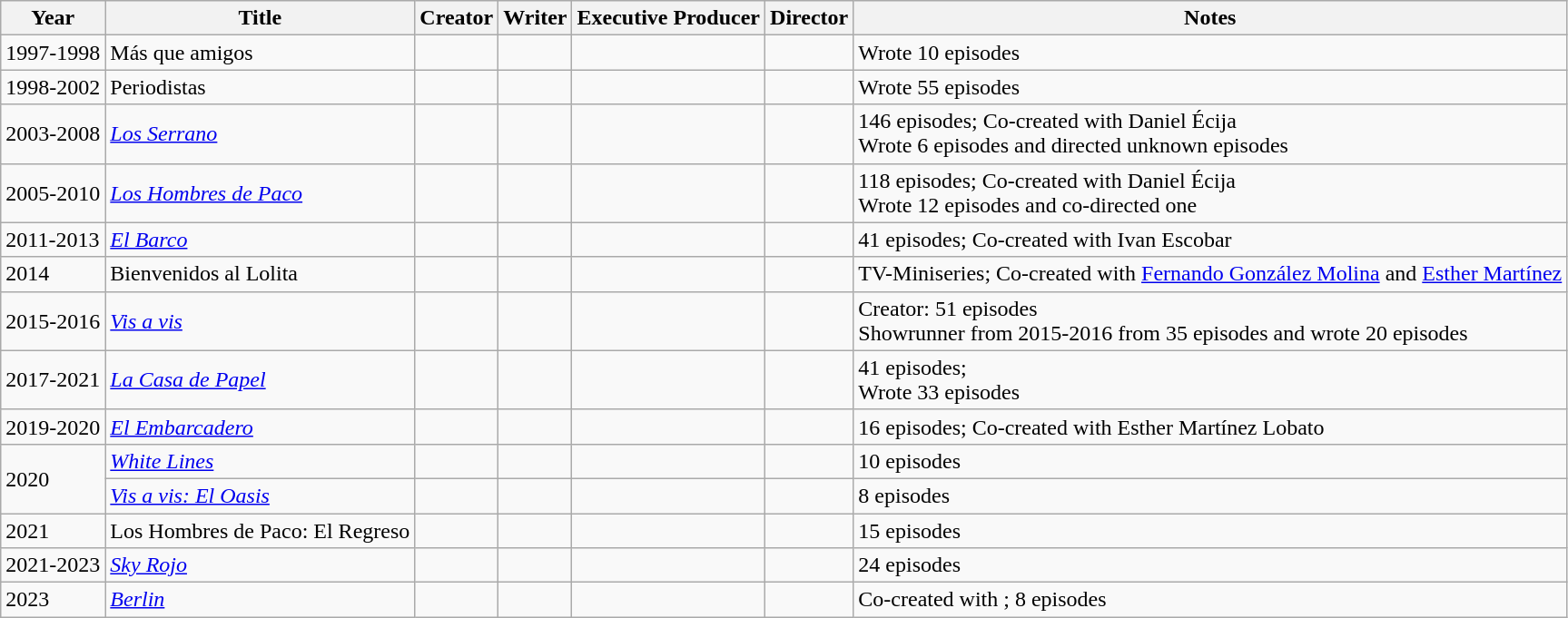<table class="wikitable sortable">
<tr>
<th style="width:26 mpx">Year</th>
<th>Title</th>
<th>Creator</th>
<th>Writer</th>
<th>Executive Producer</th>
<th>Director</th>
<th>Notes</th>
</tr>
<tr>
<td>1997-1998</td>
<td>Más que amigos</td>
<td></td>
<td></td>
<td></td>
<td></td>
<td>Wrote 10 episodes</td>
</tr>
<tr>
<td>1998-2002</td>
<td>Periodistas</td>
<td></td>
<td></td>
<td></td>
<td></td>
<td>Wrote 55 episodes</td>
</tr>
<tr>
<td>2003-2008</td>
<td><em><a href='#'>Los Serrano</a></em></td>
<td></td>
<td></td>
<td></td>
<td></td>
<td>146 episodes; Co-created with Daniel Écija<br>Wrote 6 episodes and directed unknown episodes</td>
</tr>
<tr>
<td>2005-2010</td>
<td><em><a href='#'>Los Hombres de Paco</a></em></td>
<td></td>
<td></td>
<td></td>
<td></td>
<td>118 episodes; Co-created with Daniel Écija<br>Wrote 12 episodes and co-directed one</td>
</tr>
<tr>
<td>2011-2013</td>
<td><em><a href='#'>El Barco</a></em></td>
<td></td>
<td></td>
<td></td>
<td></td>
<td>41 episodes; Co-created with Ivan Escobar</td>
</tr>
<tr>
<td>2014</td>
<td>Bienvenidos al Lolita</td>
<td></td>
<td></td>
<td></td>
<td></td>
<td>TV-Miniseries; Co-created with <a href='#'>Fernando González Molina</a> and <a href='#'>Esther Martínez</a></td>
</tr>
<tr>
<td>2015-2016</td>
<td><em><a href='#'>Vis a vis</a></em></td>
<td></td>
<td></td>
<td></td>
<td></td>
<td>Creator: 51 episodes<br>Showrunner from 2015-2016 from 35 episodes and wrote 20 episodes</td>
</tr>
<tr>
<td>2017-2021</td>
<td><em><a href='#'>La Casa de Papel</a></em></td>
<td></td>
<td></td>
<td></td>
<td></td>
<td>41 episodes;<br>Wrote 33 episodes</td>
</tr>
<tr>
<td>2019-2020</td>
<td><em><a href='#'>El Embarcadero</a></em></td>
<td></td>
<td></td>
<td></td>
<td></td>
<td>16 episodes; Co-created with Esther Martínez Lobato</td>
</tr>
<tr>
<td rowspan="2">2020</td>
<td><em><a href='#'>White Lines</a></em></td>
<td></td>
<td></td>
<td></td>
<td></td>
<td>10 episodes</td>
</tr>
<tr>
<td><em><a href='#'>Vis a vis: El Oasis</a></em></td>
<td></td>
<td></td>
<td></td>
<td></td>
<td>8 episodes</td>
</tr>
<tr>
<td>2021</td>
<td>Los Hombres de Paco: El Regreso</td>
<td></td>
<td></td>
<td></td>
<td></td>
<td>15 episodes</td>
</tr>
<tr>
<td>2021-2023</td>
<td><em><a href='#'>Sky Rojo</a></em></td>
<td></td>
<td></td>
<td></td>
<td></td>
<td>24 episodes</td>
</tr>
<tr>
<td>2023</td>
<td><em><a href='#'>Berlin</a></em></td>
<td></td>
<td></td>
<td></td>
<td></td>
<td>Co-created with ; 8 episodes</td>
</tr>
</table>
